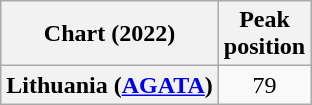<table class="wikitable plainrowheaders" style="text-align:center;">
<tr>
<th>Chart (2022)</th>
<th>Peak<br>position</th>
</tr>
<tr>
<th scope="row">Lithuania (<a href='#'>AGATA</a>)</th>
<td>79</td>
</tr>
</table>
